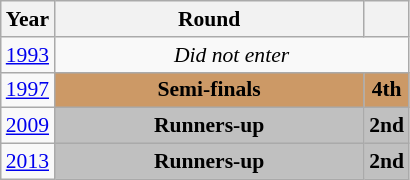<table class="wikitable" style="text-align: center; font-size:90%">
<tr>
<th>Year</th>
<th style="width:200px">Round</th>
<th></th>
</tr>
<tr>
<td><a href='#'>1993</a></td>
<td colspan="2"><em>Did not enter</em></td>
</tr>
<tr>
<td><a href='#'>1997</a></td>
<td bgcolor="cc9966"><strong>Semi-finals</strong></td>
<td bgcolor="cc9966"><strong>4th</strong></td>
</tr>
<tr>
<td><a href='#'>2009</a></td>
<td bgcolor=Silver><strong>Runners-up</strong></td>
<td bgcolor=Silver><strong>2nd</strong></td>
</tr>
<tr>
<td><a href='#'>2013</a></td>
<td bgcolor=Silver><strong>Runners-up</strong></td>
<td bgcolor=Silver><strong>2nd</strong></td>
</tr>
</table>
